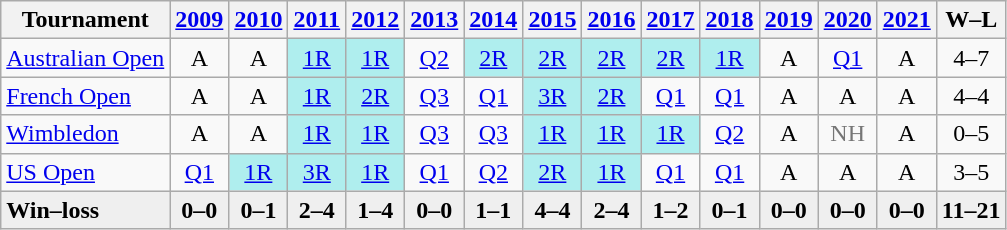<table class=wikitable style=text-align:center;>
<tr>
<th>Tournament</th>
<th><a href='#'>2009</a></th>
<th><a href='#'>2010</a></th>
<th><a href='#'>2011</a></th>
<th><a href='#'>2012</a></th>
<th><a href='#'>2013</a></th>
<th><a href='#'>2014</a></th>
<th><a href='#'>2015</a></th>
<th><a href='#'>2016</a></th>
<th><a href='#'>2017</a></th>
<th><a href='#'>2018</a></th>
<th><a href='#'>2019</a></th>
<th><a href='#'>2020</a></th>
<th><a href='#'>2021</a></th>
<th>W–L</th>
</tr>
<tr>
<td align=left><a href='#'>Australian Open</a></td>
<td>A</td>
<td>A</td>
<td bgcolor=afeeee><a href='#'>1R</a></td>
<td bgcolor=afeeee><a href='#'>1R</a></td>
<td><a href='#'>Q2</a></td>
<td bgcolor=afeeee><a href='#'>2R</a></td>
<td bgcolor=afeeee><a href='#'>2R</a></td>
<td bgcolor=afeeee><a href='#'>2R</a></td>
<td bgcolor=afeeee><a href='#'>2R</a></td>
<td bgcolor=afeeee><a href='#'>1R</a></td>
<td>A</td>
<td><a href='#'>Q1</a></td>
<td>A</td>
<td>4–7</td>
</tr>
<tr>
<td align=left><a href='#'>French Open</a></td>
<td>A</td>
<td>A</td>
<td bgcolor=afeeee><a href='#'>1R</a></td>
<td bgcolor=afeeee><a href='#'>2R</a></td>
<td><a href='#'>Q3</a></td>
<td><a href='#'>Q1</a></td>
<td bgcolor=afeeee><a href='#'>3R</a></td>
<td bgcolor=afeeee><a href='#'>2R</a></td>
<td><a href='#'>Q1</a></td>
<td><a href='#'>Q1</a></td>
<td>A</td>
<td>A</td>
<td>A</td>
<td>4–4</td>
</tr>
<tr>
<td align=left><a href='#'>Wimbledon</a></td>
<td>A</td>
<td>A</td>
<td bgcolor=afeeee><a href='#'>1R</a></td>
<td bgcolor=afeeee><a href='#'>1R</a></td>
<td><a href='#'>Q3</a></td>
<td><a href='#'>Q3</a></td>
<td bgcolor=afeeee><a href='#'>1R</a></td>
<td bgcolor=afeeee><a href='#'>1R</a></td>
<td bgcolor=afeeee><a href='#'>1R</a></td>
<td><a href='#'>Q2</a></td>
<td>A</td>
<td style="color:#767676;">NH</td>
<td>A</td>
<td>0–5</td>
</tr>
<tr>
<td align=left><a href='#'>US Open</a></td>
<td><a href='#'>Q1</a></td>
<td bgcolor=afeeee><a href='#'>1R</a></td>
<td bgcolor=afeeee><a href='#'>3R</a></td>
<td bgcolor=afeeee><a href='#'>1R</a></td>
<td><a href='#'>Q1</a></td>
<td><a href='#'>Q2</a></td>
<td bgcolor=afeeee><a href='#'>2R</a></td>
<td bgcolor=afeeee><a href='#'>1R</a></td>
<td><a href='#'>Q1</a></td>
<td><a href='#'>Q1</a></td>
<td>A</td>
<td>A</td>
<td>A</td>
<td>3–5</td>
</tr>
<tr style="background:#efefef; font-weight:bold;">
<td style="text-align:left">Win–loss</td>
<td>0–0</td>
<td>0–1</td>
<td>2–4</td>
<td>1–4</td>
<td>0–0</td>
<td>1–1</td>
<td>4–4</td>
<td>2–4</td>
<td>1–2</td>
<td>0–1</td>
<td>0–0</td>
<td>0–0</td>
<td>0–0</td>
<td>11–21</td>
</tr>
</table>
